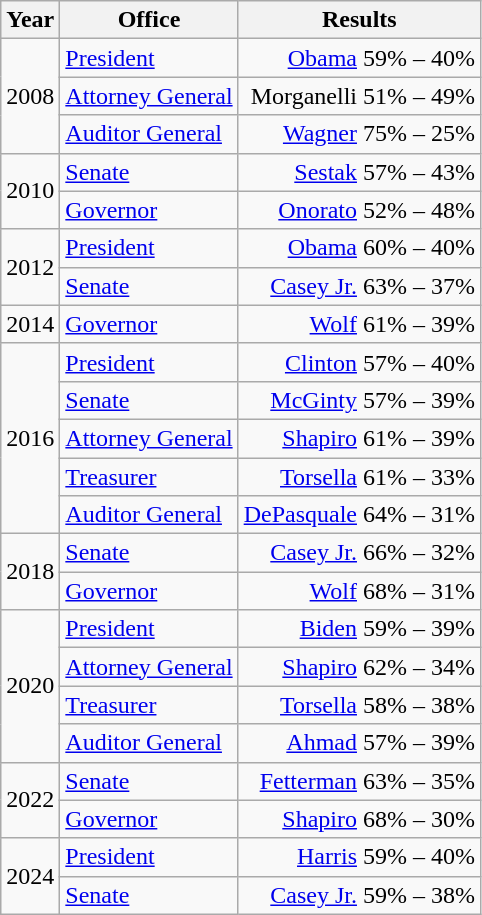<table class=wikitable>
<tr>
<th>Year</th>
<th>Office</th>
<th>Results</th>
</tr>
<tr>
<td rowspan=3>2008</td>
<td><a href='#'>President</a></td>
<td align="right" ><a href='#'>Obama</a> 59% – 40%</td>
</tr>
<tr>
<td><a href='#'>Attorney General</a></td>
<td align="right" >Morganelli 51% – 49%</td>
</tr>
<tr>
<td><a href='#'>Auditor General</a></td>
<td align="right" ><a href='#'>Wagner</a> 75% – 25%</td>
</tr>
<tr>
<td rowspan=2>2010</td>
<td><a href='#'>Senate</a></td>
<td align="right" ><a href='#'>Sestak</a> 57% – 43%</td>
</tr>
<tr>
<td><a href='#'>Governor</a></td>
<td align="right" ><a href='#'>Onorato</a> 52% – 48%</td>
</tr>
<tr>
<td rowspan=2>2012</td>
<td><a href='#'>President</a></td>
<td align="right" ><a href='#'>Obama</a> 60% – 40%</td>
</tr>
<tr>
<td><a href='#'>Senate</a></td>
<td align="right" ><a href='#'>Casey Jr.</a> 63% – 37%</td>
</tr>
<tr>
<td>2014</td>
<td><a href='#'>Governor</a></td>
<td align="right" ><a href='#'>Wolf</a> 61% – 39%</td>
</tr>
<tr>
<td rowspan=5>2016</td>
<td><a href='#'>President</a></td>
<td align="right" ><a href='#'>Clinton</a> 57% – 40%</td>
</tr>
<tr>
<td><a href='#'>Senate</a></td>
<td align="right" ><a href='#'>McGinty</a> 57% – 39%</td>
</tr>
<tr>
<td><a href='#'>Attorney General</a></td>
<td align="right" ><a href='#'>Shapiro</a> 61% – 39%</td>
</tr>
<tr>
<td><a href='#'>Treasurer</a></td>
<td align="right" ><a href='#'>Torsella</a> 61% – 33%</td>
</tr>
<tr>
<td><a href='#'>Auditor General</a></td>
<td align="right" ><a href='#'>DePasquale</a> 64% – 31%</td>
</tr>
<tr>
<td rowspan=2>2018</td>
<td><a href='#'>Senate</a></td>
<td align="right" ><a href='#'>Casey Jr.</a> 66% – 32%</td>
</tr>
<tr>
<td><a href='#'>Governor</a></td>
<td align="right" ><a href='#'>Wolf</a> 68% – 31%</td>
</tr>
<tr>
<td rowspan=4>2020</td>
<td><a href='#'>President</a></td>
<td align="right" ><a href='#'>Biden</a> 59% – 39%</td>
</tr>
<tr>
<td><a href='#'>Attorney General</a></td>
<td align="right" ><a href='#'>Shapiro</a> 62% – 34%</td>
</tr>
<tr>
<td><a href='#'>Treasurer</a></td>
<td align="right" ><a href='#'>Torsella</a> 58% – 38%</td>
</tr>
<tr>
<td><a href='#'>Auditor General</a></td>
<td align="right" ><a href='#'>Ahmad</a> 57% – 39%</td>
</tr>
<tr>
<td rowspan=2>2022</td>
<td><a href='#'>Senate</a></td>
<td align="right" ><a href='#'>Fetterman</a> 63% – 35%</td>
</tr>
<tr>
<td><a href='#'>Governor</a></td>
<td align="right" ><a href='#'>Shapiro</a> 68% – 30%</td>
</tr>
<tr>
<td rowspan=2>2024</td>
<td><a href='#'>President</a></td>
<td align="right" ><a href='#'>Harris</a> 59% – 40%</td>
</tr>
<tr>
<td><a href='#'>Senate</a></td>
<td align="right" ><a href='#'>Casey Jr.</a> 59% – 38%</td>
</tr>
</table>
